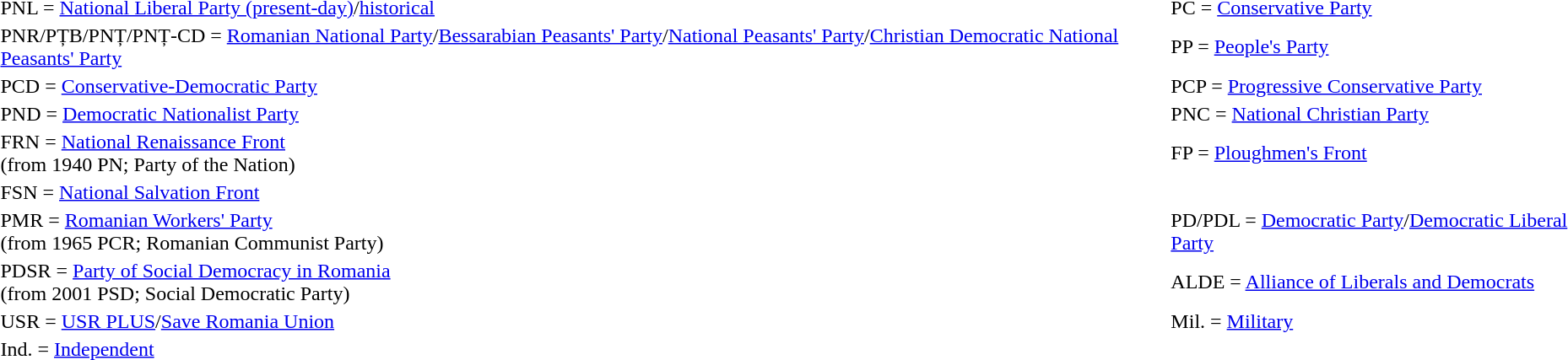<table>
<tr>
<td> PNL = <a href='#'>National Liberal Party (present-day)</a>/<a href='#'>historical</a></td>
<td> PC = <a href='#'>Conservative Party</a></td>
</tr>
<tr>
<td> PNR/PȚB/PNȚ/PNȚ-CD = <a href='#'>Romanian National Party</a>/<a href='#'>Bessarabian Peasants' Party</a>/<a href='#'>National Peasants' Party</a>/<a href='#'>Christian Democratic National Peasants' Party</a></td>
<td> PP = <a href='#'>People's Party</a></td>
</tr>
<tr>
<td> PCD = <a href='#'>Conservative-Democratic Party</a></td>
<td> PCP = <a href='#'>Progressive Conservative Party</a></td>
</tr>
<tr>
<td> PND = <a href='#'>Democratic Nationalist Party</a></td>
<td> PNC = <a href='#'>National Christian Party</a></td>
</tr>
<tr>
<td> FRN = <a href='#'>National Renaissance Front</a><br>(from 1940 PN; Party of the Nation)</td>
<td> FP = <a href='#'>Ploughmen's Front</a></td>
</tr>
<tr>
<td> FSN = <a href='#'>National Salvation Front</a></td>
</tr>
<tr>
<td> PMR = <a href='#'>Romanian Workers' Party</a><br>(from 1965 PCR; Romanian Communist Party)</td>
<td> PD/PDL = <a href='#'>Democratic Party</a>/<a href='#'>Democratic Liberal Party</a><br></td>
</tr>
<tr>
<td> PDSR = <a href='#'>Party of Social Democracy in Romania</a><br>(from 2001 PSD; Social Democratic Party)</td>
<td> ALDE = <a href='#'>Alliance of Liberals and Democrats</a></td>
</tr>
<tr>
<td> USR = <a href='#'>USR PLUS</a>/<a href='#'>Save Romania Union</a><br></td>
<td> Mil. = <a href='#'>Military</a></td>
</tr>
<tr>
<td> Ind. = <a href='#'>Independent</a></td>
</tr>
<tr>
</tr>
</table>
